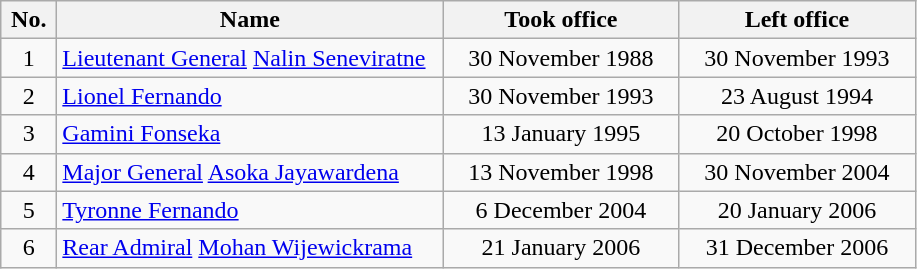<table class="wikitable" style="text-align:center;">
<tr>
<th width="30">No.</th>
<th width="250">Name</th>
<th width="150">Took office</th>
<th width="150">Left office</th>
</tr>
<tr>
<td>1</td>
<td align=left><a href='#'>Lieutenant General</a> <a href='#'>Nalin Seneviratne</a></td>
<td>30 November 1988</td>
<td>30 November 1993</td>
</tr>
<tr>
<td>2</td>
<td align=left><a href='#'>Lionel Fernando</a></td>
<td>30 November 1993</td>
<td>23 August 1994</td>
</tr>
<tr>
<td>3</td>
<td align=left><a href='#'>Gamini Fonseka</a></td>
<td>13 January 1995</td>
<td>20 October 1998</td>
</tr>
<tr>
<td>4</td>
<td align=left><a href='#'>Major General</a> <a href='#'>Asoka Jayawardena</a></td>
<td>13 November 1998</td>
<td>30 November 2004</td>
</tr>
<tr>
<td>5</td>
<td align=left><a href='#'>Tyronne Fernando</a></td>
<td>6 December 2004</td>
<td>20 January 2006</td>
</tr>
<tr>
<td>6</td>
<td align=left><a href='#'>Rear Admiral</a> <a href='#'>Mohan Wijewickrama</a></td>
<td>21 January 2006</td>
<td>31 December 2006</td>
</tr>
</table>
